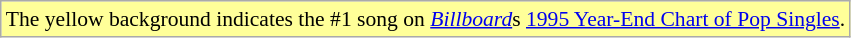<table class="wikitable" style="font-size:90%;">
<tr>
<td style="background-color:#FFFF99">The yellow background indicates the #1 song on <a href='#'><em>Billboard</em></a>s <a href='#'>1995 Year-End Chart of Pop Singles</a>.</td>
</tr>
</table>
